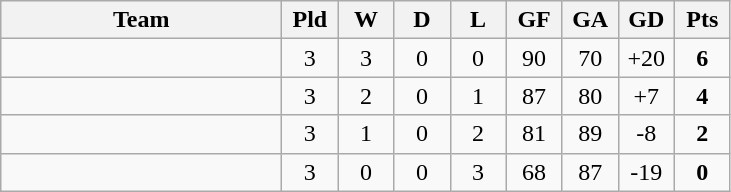<table class="wikitable" style="text-align: center;">
<tr>
<th width="180">Team</th>
<th width="30">Pld</th>
<th width="30">W</th>
<th width="30">D</th>
<th width="30">L</th>
<th width="30">GF</th>
<th width="30">GA</th>
<th width="30">GD</th>
<th width="30">Pts</th>
</tr>
<tr>
<td align="left"></td>
<td>3</td>
<td>3</td>
<td>0</td>
<td>0</td>
<td>90</td>
<td>70</td>
<td>+20</td>
<td><strong>6</strong></td>
</tr>
<tr>
<td align="left"></td>
<td>3</td>
<td>2</td>
<td>0</td>
<td>1</td>
<td>87</td>
<td>80</td>
<td>+7</td>
<td><strong>4</strong></td>
</tr>
<tr>
<td align="left"></td>
<td>3</td>
<td>1</td>
<td>0</td>
<td>2</td>
<td>81</td>
<td>89</td>
<td>-8</td>
<td><strong>2</strong></td>
</tr>
<tr>
<td align="left"></td>
<td>3</td>
<td>0</td>
<td>0</td>
<td>3</td>
<td>68</td>
<td>87</td>
<td>-19</td>
<td><strong>0</strong></td>
</tr>
</table>
